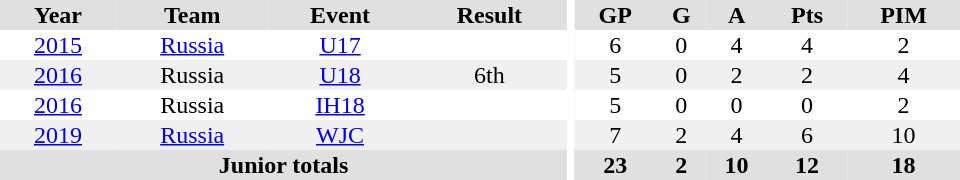<table border="0" cellpadding="1" cellspacing="0" ID="Table3" style="text-align:center; width:40em">
<tr ALIGN="center" bgcolor="#e0e0e0">
<th>Year</th>
<th>Team</th>
<th>Event</th>
<th>Result</th>
<th rowspan="99" bgcolor="#ffffff"></th>
<th>GP</th>
<th>G</th>
<th>A</th>
<th>Pts</th>
<th>PIM</th>
</tr>
<tr>
<td><a href='#'>2015</a></td>
<td><a href='#'>Russia</a></td>
<td><a href='#'>U17</a></td>
<td></td>
<td>6</td>
<td>0</td>
<td>4</td>
<td>4</td>
<td>2</td>
</tr>
<tr bgcolor="#f0f0f0">
<td><a href='#'>2016</a></td>
<td>Russia</td>
<td><a href='#'>U18</a></td>
<td>6th</td>
<td>5</td>
<td>0</td>
<td>2</td>
<td>2</td>
<td>4</td>
</tr>
<tr>
<td><a href='#'>2016</a></td>
<td>Russia</td>
<td><a href='#'>IH18</a></td>
<td></td>
<td>5</td>
<td>0</td>
<td>0</td>
<td>0</td>
<td>2</td>
</tr>
<tr bgcolor="#f0f0f0">
<td><a href='#'>2019</a></td>
<td><a href='#'>Russia</a></td>
<td><a href='#'>WJC</a></td>
<td></td>
<td>7</td>
<td>2</td>
<td>4</td>
<td>6</td>
<td>10</td>
</tr>
<tr bgcolor="#e0e0e0">
<th colspan="4">Junior totals</th>
<th>23</th>
<th>2</th>
<th>10</th>
<th>12</th>
<th>18</th>
</tr>
</table>
